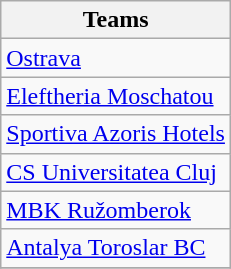<table class="wikitable">
<tr>
<th>Teams</th>
</tr>
<tr>
<td> <a href='#'>Ostrava</a></td>
</tr>
<tr>
<td> <a href='#'>Eleftheria Moschatou</a></td>
</tr>
<tr>
<td> <a href='#'>Sportiva Azoris Hotels</a></td>
</tr>
<tr>
<td> <a href='#'>CS Universitatea Cluj</a></td>
</tr>
<tr>
<td> <a href='#'>MBK Ružomberok</a></td>
</tr>
<tr>
<td> <a href='#'>Antalya Toroslar BC</a></td>
</tr>
<tr>
</tr>
</table>
